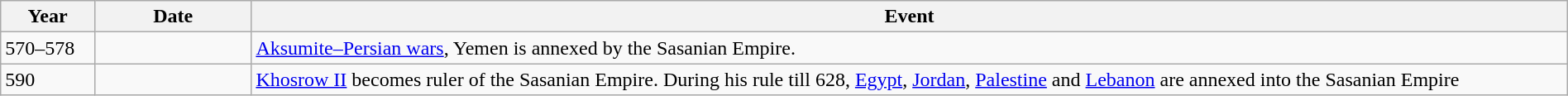<table class="wikitable" width="100%">
<tr>
<th style="width:6%">Year</th>
<th style="width:10%">Date</th>
<th>Event</th>
</tr>
<tr>
<td>570–578</td>
<td></td>
<td><a href='#'>Aksumite–Persian wars</a>, Yemen is annexed by the Sasanian Empire.</td>
</tr>
<tr>
<td>590</td>
<td></td>
<td><a href='#'>Khosrow II</a> becomes ruler of the Sasanian Empire. During his rule till 628, <a href='#'>Egypt</a>, <a href='#'>Jordan</a>, <a href='#'>Palestine</a> and <a href='#'>Lebanon</a> are annexed into the Sasanian Empire</td>
</tr>
</table>
